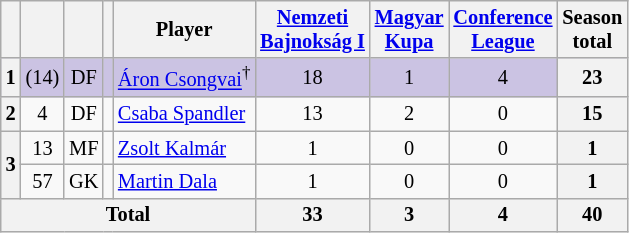<table class="wikitable sortable sticky-header" style="text-align:center; font-size:85%;">
<tr>
<th></th>
<th></th>
<th></th>
<th></th>
<th>Player</th>
<th><a href='#'>Nemzeti<br>Bajnokság I</a></th>
<th><a href='#'>Magyar<br>Kupa</a></th>
<th><a href='#'>Conference<br>League</a></th>
<th>Season<br>total</th>
</tr>
<tr bgcolor=#CBC3E3>
<th>1</th>
<td>(14)</td>
<td>DF</td>
<td></td>
<td align="left"><a href='#'>Áron Csongvai</a><sup>†</sup></td>
<td>18</td>
<td>1</td>
<td>4</td>
<th>23</th>
</tr>
<tr>
<th>2</th>
<td>4</td>
<td>DF</td>
<td></td>
<td align="left"><a href='#'>Csaba Spandler</a></td>
<td>13</td>
<td>2</td>
<td>0</td>
<th>15</th>
</tr>
<tr>
<th rowspan="2">3</th>
<td>13</td>
<td>MF</td>
<td></td>
<td align="left"><a href='#'>Zsolt Kalmár</a></td>
<td>1</td>
<td>0</td>
<td>0</td>
<th>1</th>
</tr>
<tr>
<td>57</td>
<td>GK</td>
<td></td>
<td align="left"><a href='#'>Martin Dala</a></td>
<td>1</td>
<td>0</td>
<td>0</td>
<th>1</th>
</tr>
<tr>
<th colspan="5">Total</th>
<th>33</th>
<th>3</th>
<th>4</th>
<th>40</th>
</tr>
</table>
